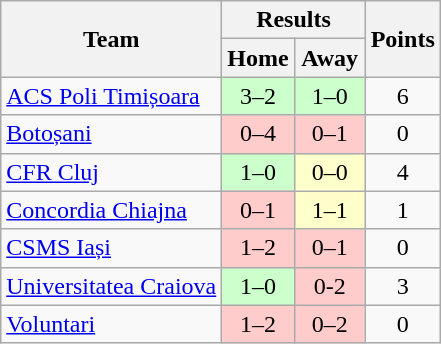<table class="wikitable" style="text-align:center">
<tr>
<th rowspan=2>Team</th>
<th colspan=2>Results</th>
<th rowspan=2>Points</th>
</tr>
<tr>
<th width=40>Home</th>
<th width=40>Away</th>
</tr>
<tr>
<td align=left><a href='#'>ACS Poli Timișoara</a></td>
<td style="background:#CCFFCC">3–2</td>
<td style="background:#CCFFCC">1–0</td>
<td>6</td>
</tr>
<tr>
<td align=left><a href='#'>Botoșani</a></td>
<td style="background:#FFCCCC">0–4</td>
<td style="background:#FFCCCC">0–1</td>
<td>0</td>
</tr>
<tr>
<td align=left><a href='#'>CFR Cluj</a></td>
<td style="background:#CCFFCC">1–0</td>
<td style="background:#FFFFCC">0–0</td>
<td>4</td>
</tr>
<tr>
<td align=left><a href='#'>Concordia Chiajna</a></td>
<td style="background:#FFCCCC">0–1</td>
<td style="background:#FFFFCC">1–1</td>
<td>1</td>
</tr>
<tr>
<td align=left><a href='#'>CSMS Iași</a></td>
<td style="background:#FFCCCC">1–2</td>
<td style="background:#FFCCCC">0–1</td>
<td>0</td>
</tr>
<tr>
<td align=left><a href='#'>Universitatea Craiova</a></td>
<td style="background:#CCFFCC">1–0</td>
<td style="background:#FFCCCC">0-2</td>
<td>3</td>
</tr>
<tr>
<td align=left><a href='#'>Voluntari</a></td>
<td style="background:#FFCCCC">1–2</td>
<td style="background:#FFCCCC">0–2</td>
<td>0</td>
</tr>
</table>
